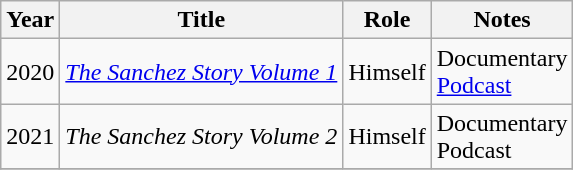<table class="wikitable sortable">
<tr>
<th>Year</th>
<th>Title</th>
<th>Role</th>
<th class="unsortable">Notes</th>
</tr>
<tr>
<td>2020</td>
<td><em><a href='#'>The Sanchez Story Volume 1</a></em></td>
<td>Himself</td>
<td>Documentary<br><a href='#'>Podcast</a></td>
</tr>
<tr>
<td>2021</td>
<td><em>The Sanchez Story Volume 2</em></td>
<td>Himself</td>
<td>Documentary<br>Podcast</td>
</tr>
<tr>
</tr>
</table>
